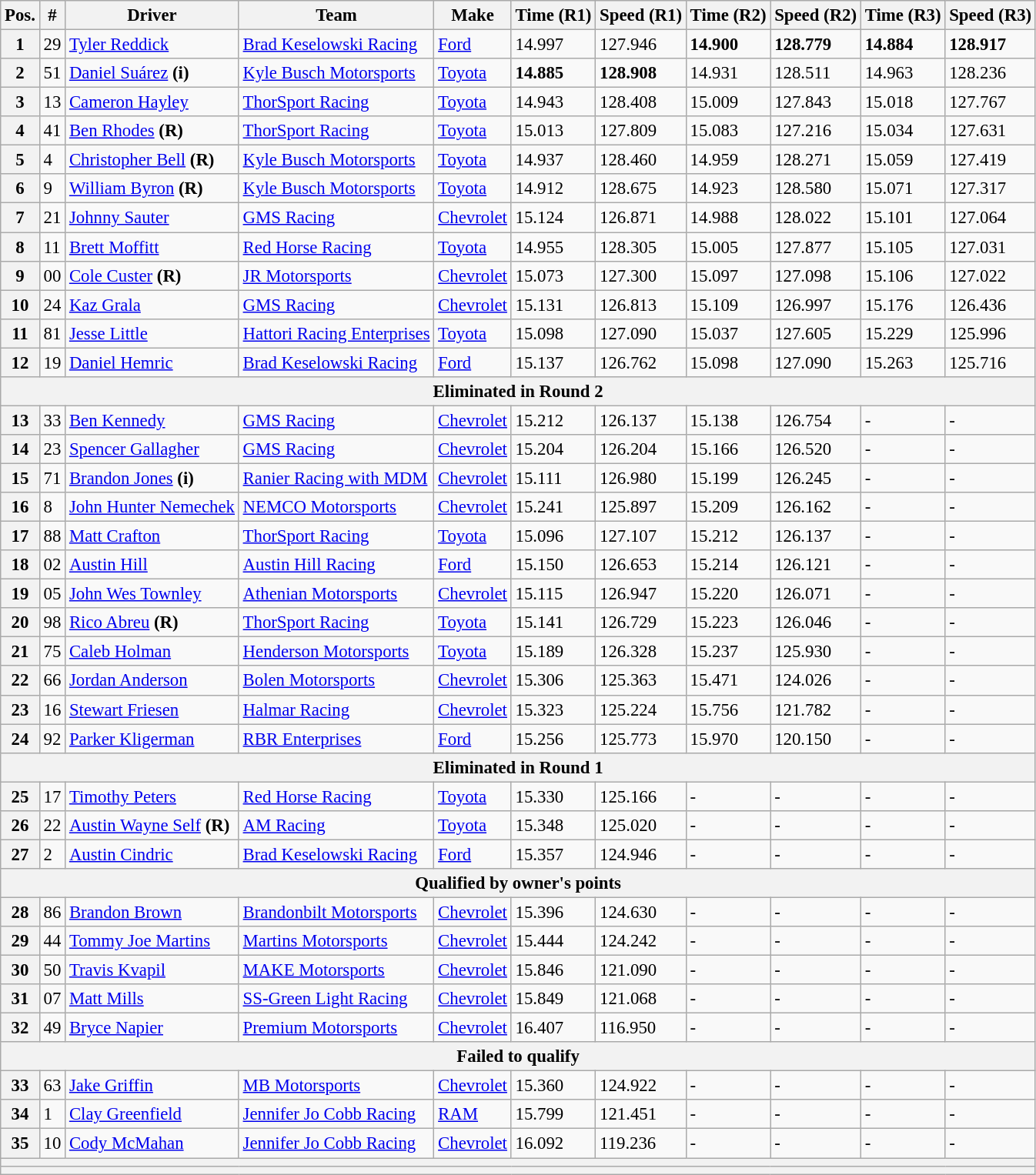<table class="wikitable" style="font-size:95%">
<tr>
<th>Pos.</th>
<th>#</th>
<th>Driver</th>
<th>Team</th>
<th>Make</th>
<th>Time (R1)</th>
<th>Speed (R1)</th>
<th>Time (R2)</th>
<th>Speed (R2)</th>
<th>Time (R3)</th>
<th>Speed (R3)</th>
</tr>
<tr>
<th>1</th>
<td>29</td>
<td><a href='#'>Tyler Reddick</a></td>
<td><a href='#'>Brad Keselowski Racing</a></td>
<td><a href='#'>Ford</a></td>
<td>14.997</td>
<td>127.946</td>
<td><strong>14.900</strong></td>
<td><strong>128.779</strong></td>
<td><strong>14.884</strong></td>
<td><strong>128.917</strong></td>
</tr>
<tr>
<th>2</th>
<td>51</td>
<td><a href='#'>Daniel Suárez</a> <strong>(i)</strong></td>
<td><a href='#'>Kyle Busch Motorsports</a></td>
<td><a href='#'>Toyota</a></td>
<td><strong>14.885</strong></td>
<td><strong>128.908</strong></td>
<td>14.931</td>
<td>128.511</td>
<td>14.963</td>
<td>128.236</td>
</tr>
<tr>
<th>3</th>
<td>13</td>
<td><a href='#'>Cameron Hayley</a></td>
<td><a href='#'>ThorSport Racing</a></td>
<td><a href='#'>Toyota</a></td>
<td>14.943</td>
<td>128.408</td>
<td>15.009</td>
<td>127.843</td>
<td>15.018</td>
<td>127.767</td>
</tr>
<tr>
<th>4</th>
<td>41</td>
<td><a href='#'>Ben Rhodes</a> <strong>(R)</strong></td>
<td><a href='#'>ThorSport Racing</a></td>
<td><a href='#'>Toyota</a></td>
<td>15.013</td>
<td>127.809</td>
<td>15.083</td>
<td>127.216</td>
<td>15.034</td>
<td>127.631</td>
</tr>
<tr>
<th>5</th>
<td>4</td>
<td><a href='#'>Christopher Bell</a> <strong>(R)</strong></td>
<td><a href='#'>Kyle Busch Motorsports</a></td>
<td><a href='#'>Toyota</a></td>
<td>14.937</td>
<td>128.460</td>
<td>14.959</td>
<td>128.271</td>
<td>15.059</td>
<td>127.419</td>
</tr>
<tr>
<th>6</th>
<td>9</td>
<td><a href='#'>William Byron</a> <strong>(R)</strong></td>
<td><a href='#'>Kyle Busch Motorsports</a></td>
<td><a href='#'>Toyota</a></td>
<td>14.912</td>
<td>128.675</td>
<td>14.923</td>
<td>128.580</td>
<td>15.071</td>
<td>127.317</td>
</tr>
<tr>
<th>7</th>
<td>21</td>
<td><a href='#'>Johnny Sauter</a></td>
<td><a href='#'>GMS Racing</a></td>
<td><a href='#'>Chevrolet</a></td>
<td>15.124</td>
<td>126.871</td>
<td>14.988</td>
<td>128.022</td>
<td>15.101</td>
<td>127.064</td>
</tr>
<tr>
<th>8</th>
<td>11</td>
<td><a href='#'>Brett Moffitt</a></td>
<td><a href='#'>Red Horse Racing</a></td>
<td><a href='#'>Toyota</a></td>
<td>14.955</td>
<td>128.305</td>
<td>15.005</td>
<td>127.877</td>
<td>15.105</td>
<td>127.031</td>
</tr>
<tr>
<th>9</th>
<td>00</td>
<td><a href='#'>Cole Custer</a> <strong>(R)</strong></td>
<td><a href='#'>JR Motorsports</a></td>
<td><a href='#'>Chevrolet</a></td>
<td>15.073</td>
<td>127.300</td>
<td>15.097</td>
<td>127.098</td>
<td>15.106</td>
<td>127.022</td>
</tr>
<tr>
<th>10</th>
<td>24</td>
<td><a href='#'>Kaz Grala</a></td>
<td><a href='#'>GMS Racing</a></td>
<td><a href='#'>Chevrolet</a></td>
<td>15.131</td>
<td>126.813</td>
<td>15.109</td>
<td>126.997</td>
<td>15.176</td>
<td>126.436</td>
</tr>
<tr>
<th>11</th>
<td>81</td>
<td><a href='#'>Jesse Little</a></td>
<td><a href='#'>Hattori Racing Enterprises</a></td>
<td><a href='#'>Toyota</a></td>
<td>15.098</td>
<td>127.090</td>
<td>15.037</td>
<td>127.605</td>
<td>15.229</td>
<td>125.996</td>
</tr>
<tr>
<th>12</th>
<td>19</td>
<td><a href='#'>Daniel Hemric</a></td>
<td><a href='#'>Brad Keselowski Racing</a></td>
<td><a href='#'>Ford</a></td>
<td>15.137</td>
<td>126.762</td>
<td>15.098</td>
<td>127.090</td>
<td>15.263</td>
<td>125.716</td>
</tr>
<tr>
<th colspan="11">Eliminated in Round 2</th>
</tr>
<tr>
<th>13</th>
<td>33</td>
<td><a href='#'>Ben Kennedy</a></td>
<td><a href='#'>GMS Racing</a></td>
<td><a href='#'>Chevrolet</a></td>
<td>15.212</td>
<td>126.137</td>
<td>15.138</td>
<td>126.754</td>
<td>-</td>
<td>-</td>
</tr>
<tr>
<th>14</th>
<td>23</td>
<td><a href='#'>Spencer Gallagher</a></td>
<td><a href='#'>GMS Racing</a></td>
<td><a href='#'>Chevrolet</a></td>
<td>15.204</td>
<td>126.204</td>
<td>15.166</td>
<td>126.520</td>
<td>-</td>
<td>-</td>
</tr>
<tr>
<th>15</th>
<td>71</td>
<td><a href='#'>Brandon Jones</a> <strong>(i)</strong></td>
<td><a href='#'>Ranier Racing with MDM</a></td>
<td><a href='#'>Chevrolet</a></td>
<td>15.111</td>
<td>126.980</td>
<td>15.199</td>
<td>126.245</td>
<td>-</td>
<td>-</td>
</tr>
<tr>
<th>16</th>
<td>8</td>
<td><a href='#'>John Hunter Nemechek</a></td>
<td><a href='#'>NEMCO Motorsports</a></td>
<td><a href='#'>Chevrolet</a></td>
<td>15.241</td>
<td>125.897</td>
<td>15.209</td>
<td>126.162</td>
<td>-</td>
<td>-</td>
</tr>
<tr>
<th>17</th>
<td>88</td>
<td><a href='#'>Matt Crafton</a></td>
<td><a href='#'>ThorSport Racing</a></td>
<td><a href='#'>Toyota</a></td>
<td>15.096</td>
<td>127.107</td>
<td>15.212</td>
<td>126.137</td>
<td>-</td>
<td>-</td>
</tr>
<tr>
<th>18</th>
<td>02</td>
<td><a href='#'>Austin Hill</a></td>
<td><a href='#'>Austin Hill Racing</a></td>
<td><a href='#'>Ford</a></td>
<td>15.150</td>
<td>126.653</td>
<td>15.214</td>
<td>126.121</td>
<td>-</td>
<td>-</td>
</tr>
<tr>
<th>19</th>
<td>05</td>
<td><a href='#'>John Wes Townley</a></td>
<td><a href='#'>Athenian Motorsports</a></td>
<td><a href='#'>Chevrolet</a></td>
<td>15.115</td>
<td>126.947</td>
<td>15.220</td>
<td>126.071</td>
<td>-</td>
<td>-</td>
</tr>
<tr>
<th>20</th>
<td>98</td>
<td><a href='#'>Rico Abreu</a> <strong>(R)</strong></td>
<td><a href='#'>ThorSport Racing</a></td>
<td><a href='#'>Toyota</a></td>
<td>15.141</td>
<td>126.729</td>
<td>15.223</td>
<td>126.046</td>
<td>-</td>
<td>-</td>
</tr>
<tr>
<th>21</th>
<td>75</td>
<td><a href='#'>Caleb Holman</a></td>
<td><a href='#'>Henderson Motorsports</a></td>
<td><a href='#'>Toyota</a></td>
<td>15.189</td>
<td>126.328</td>
<td>15.237</td>
<td>125.930</td>
<td>-</td>
<td>-</td>
</tr>
<tr>
<th>22</th>
<td>66</td>
<td><a href='#'>Jordan Anderson</a></td>
<td><a href='#'>Bolen Motorsports</a></td>
<td><a href='#'>Chevrolet</a></td>
<td>15.306</td>
<td>125.363</td>
<td>15.471</td>
<td>124.026</td>
<td>-</td>
<td>-</td>
</tr>
<tr>
<th>23</th>
<td>16</td>
<td><a href='#'>Stewart Friesen</a></td>
<td><a href='#'>Halmar Racing</a></td>
<td><a href='#'>Chevrolet</a></td>
<td>15.323</td>
<td>125.224</td>
<td>15.756</td>
<td>121.782</td>
<td>-</td>
<td>-</td>
</tr>
<tr>
<th>24</th>
<td>92</td>
<td><a href='#'>Parker Kligerman</a></td>
<td><a href='#'>RBR Enterprises</a></td>
<td><a href='#'>Ford</a></td>
<td>15.256</td>
<td>125.773</td>
<td>15.970</td>
<td>120.150</td>
<td>-</td>
<td>-</td>
</tr>
<tr>
<th colspan="11">Eliminated in Round 1</th>
</tr>
<tr>
<th>25</th>
<td>17</td>
<td><a href='#'>Timothy Peters</a></td>
<td><a href='#'>Red Horse Racing</a></td>
<td><a href='#'>Toyota</a></td>
<td>15.330</td>
<td>125.166</td>
<td>-</td>
<td>-</td>
<td>-</td>
<td>-</td>
</tr>
<tr>
<th>26</th>
<td>22</td>
<td><a href='#'>Austin Wayne Self</a> <strong>(R)</strong></td>
<td><a href='#'>AM Racing</a></td>
<td><a href='#'>Toyota</a></td>
<td>15.348</td>
<td>125.020</td>
<td>-</td>
<td>-</td>
<td>-</td>
<td>-</td>
</tr>
<tr>
<th>27</th>
<td>2</td>
<td><a href='#'>Austin Cindric</a></td>
<td><a href='#'>Brad Keselowski Racing</a></td>
<td><a href='#'>Ford</a></td>
<td>15.357</td>
<td>124.946</td>
<td>-</td>
<td>-</td>
<td>-</td>
<td>-</td>
</tr>
<tr>
<th colspan="11">Qualified by owner's points</th>
</tr>
<tr>
<th>28</th>
<td>86</td>
<td><a href='#'>Brandon Brown</a></td>
<td><a href='#'>Brandonbilt Motorsports</a></td>
<td><a href='#'>Chevrolet</a></td>
<td>15.396</td>
<td>124.630</td>
<td>-</td>
<td>-</td>
<td>-</td>
<td>-</td>
</tr>
<tr>
<th>29</th>
<td>44</td>
<td><a href='#'>Tommy Joe Martins</a></td>
<td><a href='#'>Martins Motorsports</a></td>
<td><a href='#'>Chevrolet</a></td>
<td>15.444</td>
<td>124.242</td>
<td>-</td>
<td>-</td>
<td>-</td>
<td>-</td>
</tr>
<tr>
<th>30</th>
<td>50</td>
<td><a href='#'>Travis Kvapil</a></td>
<td><a href='#'>MAKE Motorsports</a></td>
<td><a href='#'>Chevrolet</a></td>
<td>15.846</td>
<td>121.090</td>
<td>-</td>
<td>-</td>
<td>-</td>
<td>-</td>
</tr>
<tr>
<th>31</th>
<td>07</td>
<td><a href='#'>Matt Mills</a></td>
<td><a href='#'>SS-Green Light Racing</a></td>
<td><a href='#'>Chevrolet</a></td>
<td>15.849</td>
<td>121.068</td>
<td>-</td>
<td>-</td>
<td>-</td>
<td>-</td>
</tr>
<tr>
<th>32</th>
<td>49</td>
<td><a href='#'>Bryce Napier</a></td>
<td><a href='#'>Premium Motorsports</a></td>
<td><a href='#'>Chevrolet</a></td>
<td>16.407</td>
<td>116.950</td>
<td>-</td>
<td>-</td>
<td>-</td>
<td>-</td>
</tr>
<tr>
<th colspan="11">Failed to qualify</th>
</tr>
<tr>
<th>33</th>
<td>63</td>
<td><a href='#'>Jake Griffin</a></td>
<td><a href='#'>MB Motorsports</a></td>
<td><a href='#'>Chevrolet</a></td>
<td>15.360</td>
<td>124.922</td>
<td>-</td>
<td>-</td>
<td>-</td>
<td>-</td>
</tr>
<tr>
<th>34</th>
<td>1</td>
<td><a href='#'>Clay Greenfield</a></td>
<td><a href='#'>Jennifer Jo Cobb Racing</a></td>
<td><a href='#'>RAM</a></td>
<td>15.799</td>
<td>121.451</td>
<td>-</td>
<td>-</td>
<td>-</td>
<td>-</td>
</tr>
<tr>
<th>35</th>
<td>10</td>
<td><a href='#'>Cody McMahan</a></td>
<td><a href='#'>Jennifer Jo Cobb Racing</a></td>
<td><a href='#'>Chevrolet</a></td>
<td>16.092</td>
<td>119.236</td>
<td>-</td>
<td>-</td>
<td>-</td>
<td>-</td>
</tr>
<tr>
<th colspan="11"></th>
</tr>
<tr>
<th colspan="11"></th>
</tr>
</table>
